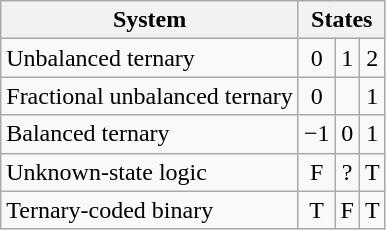<table class="wikitable">
<tr>
<th>System</th>
<th colspan=3>States</th>
</tr>
<tr>
<td>Unbalanced ternary</td>
<td align=center>0</td>
<td align=center>1</td>
<td align=center>2</td>
</tr>
<tr>
<td>Fractional unbalanced ternary</td>
<td align=center>0</td>
<td align=center></td>
<td align=center>1</td>
</tr>
<tr>
<td>Balanced ternary</td>
<td align=center>−1</td>
<td align=center>0</td>
<td align=center>1</td>
</tr>
<tr>
<td>Unknown-state logic</td>
<td align=center>F</td>
<td align=center>?</td>
<td align="center">T</td>
</tr>
<tr>
<td>Ternary-coded binary</td>
<td align=center>T</td>
<td align=center>F</td>
<td align=center>T</td>
</tr>
</table>
